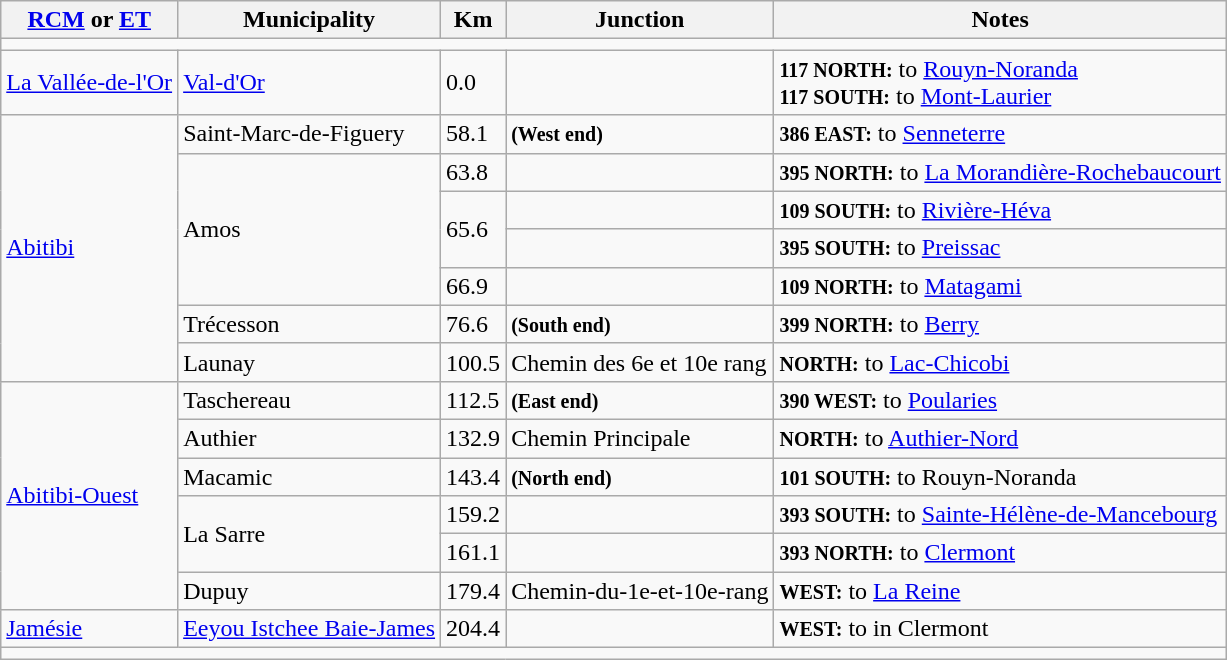<table class=wikitable>
<tr>
<th><a href='#'>RCM</a> or <a href='#'>ET</a></th>
<th>Municipality</th>
<th>Km</th>
<th>Junction</th>
<th>Notes</th>
</tr>
<tr>
<td colspan="5"></td>
</tr>
<tr>
<td><a href='#'>La Vallée-de-l'Or</a></td>
<td><a href='#'>Val-d'Or</a></td>
<td>0.0</td>
<td></td>
<td><small><strong>117 NORTH:</strong></small> to <a href='#'>Rouyn-Noranda</a> <br> <small><strong>117 SOUTH:</strong></small> to <a href='#'>Mont-Laurier</a></td>
</tr>
<tr>
<td rowspan="7"><a href='#'>Abitibi</a></td>
<td>Saint-Marc-de-Figuery</td>
<td>58.1</td>
<td> <small><strong>(West end)</strong> </small></td>
<td><small><strong>386 EAST:</strong></small> to <a href='#'>Senneterre</a></td>
</tr>
<tr>
<td rowspan="4">Amos</td>
<td>63.8</td>
<td></td>
<td><small><strong>395 NORTH:</strong></small> to <a href='#'>La Morandière-Rochebaucourt</a></td>
</tr>
<tr>
<td rowspan="2">65.6</td>
<td></td>
<td><small><strong>109 SOUTH:</strong></small> to <a href='#'>Rivière-Héva</a></td>
</tr>
<tr>
<td></td>
<td><small><strong>395 SOUTH:</strong></small> to <a href='#'>Preissac</a></td>
</tr>
<tr>
<td>66.9</td>
<td></td>
<td><small><strong>109 NORTH:</strong></small> to <a href='#'>Matagami</a></td>
</tr>
<tr>
<td>Trécesson</td>
<td>76.6</td>
<td> <small><strong>(South end)</strong> </small></td>
<td><small><strong>399 NORTH:</strong></small> to <a href='#'>Berry</a></td>
</tr>
<tr>
<td>Launay</td>
<td>100.5</td>
<td>Chemin des 6e et 10e rang</td>
<td><small><strong>NORTH:</strong></small> to <a href='#'>Lac-Chicobi</a></td>
</tr>
<tr>
<td rowspan="6"><a href='#'>Abitibi-Ouest</a></td>
<td>Taschereau</td>
<td>112.5</td>
<td> <small><strong>(East end)</strong></small></td>
<td><small><strong>390 WEST:</strong></small> to <a href='#'>Poularies</a></td>
</tr>
<tr>
<td>Authier</td>
<td>132.9</td>
<td>Chemin Principale</td>
<td><small><strong>NORTH:</strong></small> to <a href='#'>Authier-Nord</a></td>
</tr>
<tr>
<td>Macamic</td>
<td>143.4</td>
<td> <small><strong>(North end)</strong></small></td>
<td><small><strong>101 SOUTH:</strong></small> to Rouyn-Noranda</td>
</tr>
<tr>
<td rowspan="2">La Sarre</td>
<td>159.2</td>
<td></td>
<td><small><strong>393 SOUTH:</strong></small> to <a href='#'>Sainte-Hélène-de-Mancebourg</a></td>
</tr>
<tr>
<td>161.1</td>
<td></td>
<td><small><strong>393 NORTH:</strong></small> to <a href='#'>Clermont</a></td>
</tr>
<tr>
<td>Dupuy</td>
<td>179.4</td>
<td>Chemin-du-1e-et-10e-rang</td>
<td><small><strong>WEST:</strong></small> to <a href='#'>La Reine</a></td>
</tr>
<tr>
<td><a href='#'>Jamésie</a></td>
<td><a href='#'>Eeyou Istchee Baie-James</a></td>
<td>204.4</td>
<td></td>
<td><small><strong>WEST:</strong></small> to  in Clermont</td>
</tr>
<tr>
<td colspan="5"></td>
</tr>
</table>
